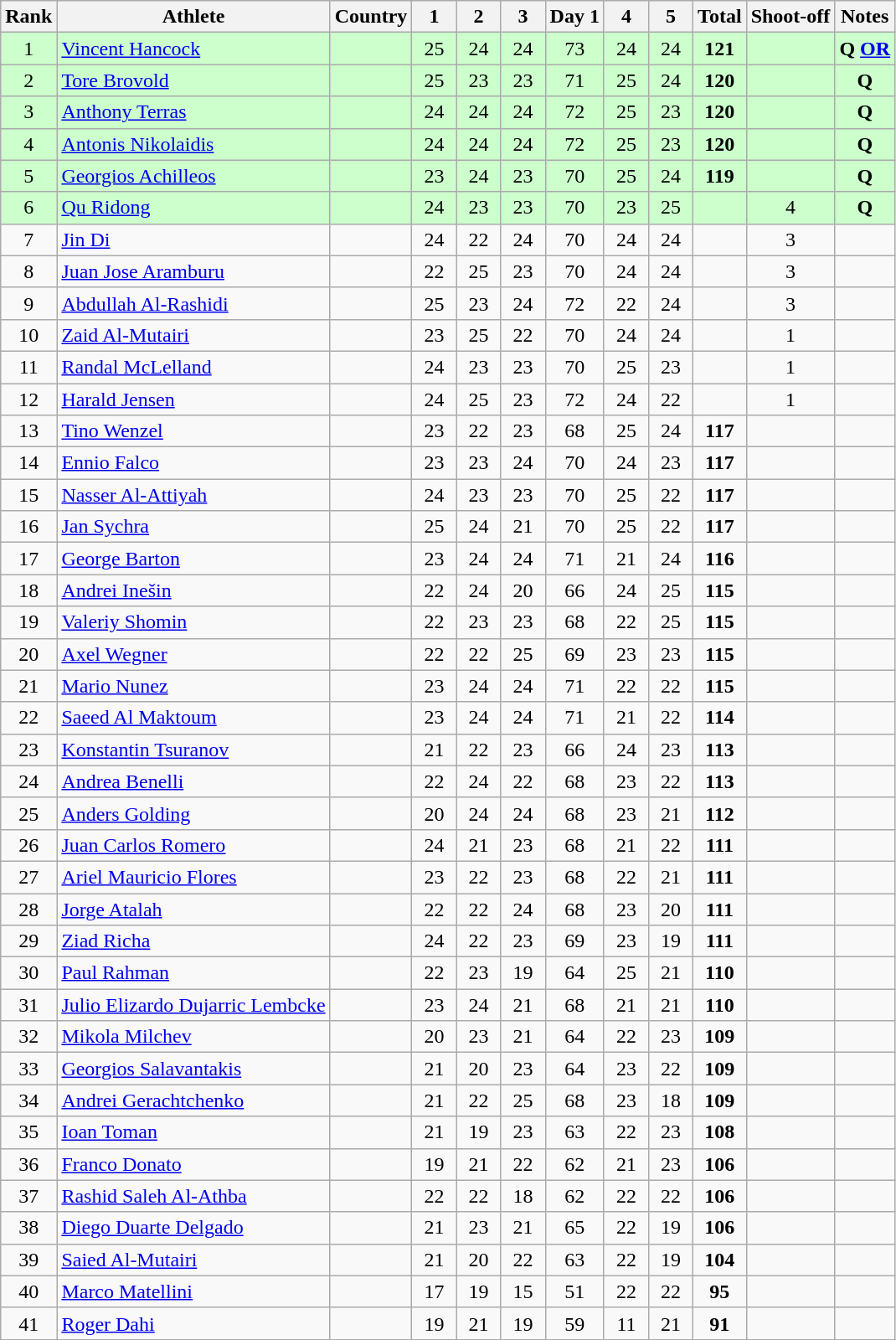<table class="wikitable sortable" style="text-align:center">
<tr>
<th>Rank</th>
<th>Athlete</th>
<th>Country</th>
<th class="unsortable" style="width: 28px">1</th>
<th class="unsortable" style="width: 28px">2</th>
<th class="unsortable" style="width: 28px">3</th>
<th>Day 1</th>
<th class="unsortable" style="width: 28px">4</th>
<th class="unsortable" style="width: 28px">5</th>
<th>Total</th>
<th class="unsortable">Shoot-off</th>
<th class="unsortable">Notes</th>
</tr>
<tr bgcolor=#ccffcc>
<td>1</td>
<td align="left"><a href='#'>Vincent Hancock</a></td>
<td align="left"></td>
<td>25</td>
<td>24</td>
<td>24</td>
<td>73</td>
<td>24</td>
<td>24</td>
<td><strong>121</strong></td>
<td></td>
<td><strong>Q</strong> <strong><a href='#'>OR</a></strong></td>
</tr>
<tr bgcolor=#ccffcc>
<td>2</td>
<td align="left"><a href='#'>Tore Brovold</a></td>
<td align="left"></td>
<td>25</td>
<td>23</td>
<td>23</td>
<td>71</td>
<td>25</td>
<td>24</td>
<td><strong>120</strong></td>
<td></td>
<td><strong>Q</strong></td>
</tr>
<tr bgcolor=#ccffcc>
<td>3</td>
<td align="left"><a href='#'>Anthony Terras</a></td>
<td align="left"></td>
<td>24</td>
<td>24</td>
<td>24</td>
<td>72</td>
<td>25</td>
<td>23</td>
<td><strong>120</strong></td>
<td></td>
<td><strong>Q</strong></td>
</tr>
<tr bgcolor=#ccffcc>
<td>4</td>
<td align="left"><a href='#'>Antonis Nikolaidis</a></td>
<td align="left"></td>
<td>24</td>
<td>24</td>
<td>24</td>
<td>72</td>
<td>25</td>
<td>23</td>
<td><strong>120</strong></td>
<td></td>
<td><strong>Q</strong></td>
</tr>
<tr bgcolor=#ccffcc>
<td>5</td>
<td align="left"><a href='#'>Georgios Achilleos</a></td>
<td align="left"></td>
<td>23</td>
<td>24</td>
<td>23</td>
<td>70</td>
<td>25</td>
<td>24</td>
<td><strong>119</strong></td>
<td></td>
<td><strong>Q</strong></td>
</tr>
<tr bgcolor=#ccffcc>
<td>6</td>
<td align="left"><a href='#'>Qu Ridong</a></td>
<td align="left"></td>
<td>24</td>
<td>23</td>
<td>23</td>
<td>70</td>
<td>23</td>
<td>25</td>
<td></td>
<td>4</td>
<td><strong>Q</strong></td>
</tr>
<tr>
<td>7</td>
<td align="left"><a href='#'>Jin Di</a></td>
<td align="left"></td>
<td>24</td>
<td>22</td>
<td>24</td>
<td>70</td>
<td>24</td>
<td>24</td>
<td></td>
<td>3</td>
<td></td>
</tr>
<tr>
<td>8</td>
<td align="left"><a href='#'>Juan Jose Aramburu</a></td>
<td align="left"></td>
<td>22</td>
<td>25</td>
<td>23</td>
<td>70</td>
<td>24</td>
<td>24</td>
<td></td>
<td>3</td>
<td></td>
</tr>
<tr>
<td>9</td>
<td align="left"><a href='#'>Abdullah Al-Rashidi</a></td>
<td align="left"></td>
<td>25</td>
<td>23</td>
<td>24</td>
<td>72</td>
<td>22</td>
<td>24</td>
<td></td>
<td>3</td>
<td></td>
</tr>
<tr>
<td>10</td>
<td align="left"><a href='#'>Zaid Al-Mutairi</a></td>
<td align="left"></td>
<td>23</td>
<td>25</td>
<td>22</td>
<td>70</td>
<td>24</td>
<td>24</td>
<td></td>
<td>1</td>
<td></td>
</tr>
<tr>
<td>11</td>
<td align="left"><a href='#'>Randal McLelland</a></td>
<td align="left"></td>
<td>24</td>
<td>23</td>
<td>23</td>
<td>70</td>
<td>25</td>
<td>23</td>
<td></td>
<td>1</td>
<td></td>
</tr>
<tr>
<td>12</td>
<td align="left"><a href='#'>Harald Jensen</a></td>
<td align="left"></td>
<td>24</td>
<td>25</td>
<td>23</td>
<td>72</td>
<td>24</td>
<td>22</td>
<td></td>
<td>1</td>
<td></td>
</tr>
<tr>
<td>13</td>
<td align="left"><a href='#'>Tino Wenzel</a></td>
<td align="left"></td>
<td>23</td>
<td>22</td>
<td>23</td>
<td>68</td>
<td>25</td>
<td>24</td>
<td><strong>117</strong></td>
<td></td>
<td></td>
</tr>
<tr>
<td>14</td>
<td align="left"><a href='#'>Ennio Falco</a></td>
<td align="left"></td>
<td>23</td>
<td>23</td>
<td>24</td>
<td>70</td>
<td>24</td>
<td>23</td>
<td><strong>117</strong></td>
<td></td>
<td></td>
</tr>
<tr>
<td>15</td>
<td align="left"><a href='#'>Nasser Al-Attiyah</a></td>
<td align="left"></td>
<td>24</td>
<td>23</td>
<td>23</td>
<td>70</td>
<td>25</td>
<td>22</td>
<td><strong>117</strong></td>
<td></td>
<td></td>
</tr>
<tr>
<td>16</td>
<td align="left"><a href='#'>Jan Sychra</a></td>
<td align="left"></td>
<td>25</td>
<td>24</td>
<td>21</td>
<td>70</td>
<td>25</td>
<td>22</td>
<td><strong>117</strong></td>
<td></td>
<td></td>
</tr>
<tr>
<td>17</td>
<td align="left"><a href='#'>George Barton</a></td>
<td align="left"></td>
<td>23</td>
<td>24</td>
<td>24</td>
<td>71</td>
<td>21</td>
<td>24</td>
<td><strong>116</strong></td>
<td></td>
<td></td>
</tr>
<tr>
<td>18</td>
<td align="left"><a href='#'>Andrei Inešin</a></td>
<td align="left"></td>
<td>22</td>
<td>24</td>
<td>20</td>
<td>66</td>
<td>24</td>
<td>25</td>
<td><strong>115</strong></td>
<td></td>
<td></td>
</tr>
<tr>
<td>19</td>
<td align="left"><a href='#'>Valeriy Shomin</a></td>
<td align="left"></td>
<td>22</td>
<td>23</td>
<td>23</td>
<td>68</td>
<td>22</td>
<td>25</td>
<td><strong>115</strong></td>
<td></td>
<td></td>
</tr>
<tr>
<td>20</td>
<td align="left"><a href='#'>Axel Wegner</a></td>
<td align="left"></td>
<td>22</td>
<td>22</td>
<td>25</td>
<td>69</td>
<td>23</td>
<td>23</td>
<td><strong>115</strong></td>
<td></td>
<td></td>
</tr>
<tr>
<td>21</td>
<td align="left"><a href='#'>Mario Nunez</a></td>
<td align="left"></td>
<td>23</td>
<td>24</td>
<td>24</td>
<td>71</td>
<td>22</td>
<td>22</td>
<td><strong>115</strong></td>
<td></td>
<td></td>
</tr>
<tr>
<td>22</td>
<td align="left"><a href='#'>Saeed Al Maktoum</a></td>
<td align="left"></td>
<td>23</td>
<td>24</td>
<td>24</td>
<td>71</td>
<td>21</td>
<td>22</td>
<td><strong>114</strong></td>
<td></td>
<td></td>
</tr>
<tr>
<td>23</td>
<td align="left"><a href='#'>Konstantin Tsuranov</a></td>
<td align="left"></td>
<td>21</td>
<td>22</td>
<td>23</td>
<td>66</td>
<td>24</td>
<td>23</td>
<td><strong>113</strong></td>
<td></td>
<td></td>
</tr>
<tr>
<td>24</td>
<td align="left"><a href='#'>Andrea Benelli</a></td>
<td align="left"></td>
<td>22</td>
<td>24</td>
<td>22</td>
<td>68</td>
<td>23</td>
<td>22</td>
<td><strong>113</strong></td>
<td></td>
<td></td>
</tr>
<tr>
<td>25</td>
<td align="left"><a href='#'>Anders Golding</a></td>
<td align="left"></td>
<td>20</td>
<td>24</td>
<td>24</td>
<td>68</td>
<td>23</td>
<td>21</td>
<td><strong>112</strong></td>
<td></td>
<td></td>
</tr>
<tr>
<td>26</td>
<td align="left"><a href='#'>Juan Carlos Romero</a></td>
<td align="left"></td>
<td>24</td>
<td>21</td>
<td>23</td>
<td>68</td>
<td>21</td>
<td>22</td>
<td><strong>111</strong></td>
<td></td>
<td></td>
</tr>
<tr>
<td>27</td>
<td align="left"><a href='#'>Ariel Mauricio Flores</a></td>
<td align="left"></td>
<td>23</td>
<td>22</td>
<td>23</td>
<td>68</td>
<td>22</td>
<td>21</td>
<td><strong>111</strong></td>
<td></td>
<td></td>
</tr>
<tr>
<td>28</td>
<td align="left"><a href='#'>Jorge Atalah</a></td>
<td align="left"></td>
<td>22</td>
<td>22</td>
<td>24</td>
<td>68</td>
<td>23</td>
<td>20</td>
<td><strong>111</strong></td>
<td></td>
<td></td>
</tr>
<tr>
<td>29</td>
<td align="left"><a href='#'>Ziad Richa</a></td>
<td align="left"></td>
<td>24</td>
<td>22</td>
<td>23</td>
<td>69</td>
<td>23</td>
<td>19</td>
<td><strong>111</strong></td>
<td></td>
<td></td>
</tr>
<tr>
<td>30</td>
<td align="left"><a href='#'>Paul Rahman</a></td>
<td align="left"></td>
<td>22</td>
<td>23</td>
<td>19</td>
<td>64</td>
<td>25</td>
<td>21</td>
<td><strong>110</strong></td>
<td></td>
<td></td>
</tr>
<tr>
<td>31</td>
<td align="left"><a href='#'>Julio Elizardo Dujarric Lembcke</a></td>
<td align="left"></td>
<td>23</td>
<td>24</td>
<td>21</td>
<td>68</td>
<td>21</td>
<td>21</td>
<td><strong>110</strong></td>
<td></td>
<td></td>
</tr>
<tr>
<td>32</td>
<td align="left"><a href='#'>Mikola Milchev</a></td>
<td align="left"></td>
<td>20</td>
<td>23</td>
<td>21</td>
<td>64</td>
<td>22</td>
<td>23</td>
<td><strong>109</strong></td>
<td></td>
<td></td>
</tr>
<tr>
<td>33</td>
<td align="left"><a href='#'>Georgios Salavantakis</a></td>
<td align="left"></td>
<td>21</td>
<td>20</td>
<td>23</td>
<td>64</td>
<td>23</td>
<td>22</td>
<td><strong>109</strong></td>
<td></td>
<td></td>
</tr>
<tr>
<td>34</td>
<td align="left"><a href='#'>Andrei Gerachtchenko</a></td>
<td align="left"></td>
<td>21</td>
<td>22</td>
<td>25</td>
<td>68</td>
<td>23</td>
<td>18</td>
<td><strong>109</strong></td>
<td></td>
<td></td>
</tr>
<tr>
<td>35</td>
<td align="left"><a href='#'>Ioan Toman</a></td>
<td align="left"></td>
<td>21</td>
<td>19</td>
<td>23</td>
<td>63</td>
<td>22</td>
<td>23</td>
<td><strong>108</strong></td>
<td></td>
<td></td>
</tr>
<tr>
<td>36</td>
<td align="left"><a href='#'>Franco Donato</a></td>
<td align="left"></td>
<td>19</td>
<td>21</td>
<td>22</td>
<td>62</td>
<td>21</td>
<td>23</td>
<td><strong>106</strong></td>
<td></td>
<td></td>
</tr>
<tr>
<td>37</td>
<td align="left"><a href='#'>Rashid Saleh Al-Athba</a></td>
<td align="left"></td>
<td>22</td>
<td>22</td>
<td>18</td>
<td>62</td>
<td>22</td>
<td>22</td>
<td><strong>106</strong></td>
<td></td>
<td></td>
</tr>
<tr>
<td>38</td>
<td align="left"><a href='#'>Diego Duarte Delgado</a></td>
<td align="left"></td>
<td>21</td>
<td>23</td>
<td>21</td>
<td>65</td>
<td>22</td>
<td>19</td>
<td><strong>106</strong></td>
<td></td>
<td></td>
</tr>
<tr>
<td>39</td>
<td align="left"><a href='#'>Saied Al-Mutairi</a></td>
<td align="left"></td>
<td>21</td>
<td>20</td>
<td>22</td>
<td>63</td>
<td>22</td>
<td>19</td>
<td><strong>104</strong></td>
<td></td>
<td></td>
</tr>
<tr>
<td>40</td>
<td align="left"><a href='#'>Marco Matellini</a></td>
<td align="left"></td>
<td>17</td>
<td>19</td>
<td>15</td>
<td>51</td>
<td>22</td>
<td>22</td>
<td><strong>95</strong></td>
<td></td>
<td></td>
</tr>
<tr>
<td>41</td>
<td align="left"><a href='#'>Roger Dahi</a></td>
<td align="left"></td>
<td>19</td>
<td>21</td>
<td>19</td>
<td>59</td>
<td>11</td>
<td>21</td>
<td><strong>91</strong></td>
<td></td>
<td></td>
</tr>
</table>
